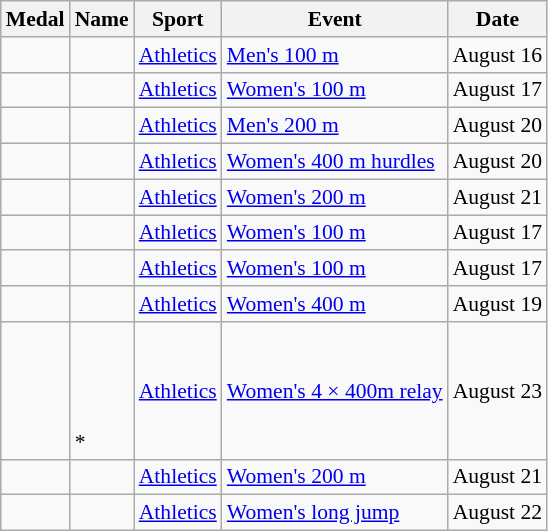<table class="wikitable sortable" style=font-size:90%>
<tr>
<th>Medal</th>
<th>Name</th>
<th>Sport</th>
<th>Event</th>
<th>Date</th>
</tr>
<tr>
<td></td>
<td></td>
<td><a href='#'>Athletics</a></td>
<td><a href='#'>Men's 100 m</a></td>
<td>August 16</td>
</tr>
<tr>
<td></td>
<td></td>
<td><a href='#'>Athletics</a></td>
<td><a href='#'>Women's 100 m</a></td>
<td>August 17</td>
</tr>
<tr>
<td></td>
<td></td>
<td><a href='#'>Athletics</a></td>
<td><a href='#'>Men's 200 m</a></td>
<td>August 20</td>
</tr>
<tr>
<td></td>
<td></td>
<td><a href='#'>Athletics</a></td>
<td><a href='#'>Women's 400 m hurdles</a></td>
<td>August 20</td>
</tr>
<tr>
<td></td>
<td></td>
<td><a href='#'>Athletics</a></td>
<td><a href='#'>Women's 200 m</a></td>
<td>August 21</td>
</tr>
<tr>
<td></td>
<td></td>
<td><a href='#'>Athletics</a></td>
<td><a href='#'>Women's 100 m</a></td>
<td>August 17</td>
</tr>
<tr>
<td></td>
<td></td>
<td><a href='#'>Athletics</a></td>
<td><a href='#'>Women's 100 m</a></td>
<td>August 17</td>
</tr>
<tr>
<td></td>
<td></td>
<td><a href='#'>Athletics</a></td>
<td><a href='#'>Women's 400 m</a></td>
<td>August 19</td>
</tr>
<tr>
<td></td>
<td><br><br><br><br>*</td>
<td><a href='#'>Athletics</a></td>
<td><a href='#'>Women's 4 × 400m relay</a></td>
<td>August 23</td>
</tr>
<tr>
<td></td>
<td></td>
<td><a href='#'>Athletics</a></td>
<td><a href='#'>Women's 200 m</a></td>
<td>August 21</td>
</tr>
<tr>
<td></td>
<td></td>
<td><a href='#'>Athletics</a></td>
<td><a href='#'>Women's long jump</a></td>
<td>August 22</td>
</tr>
</table>
